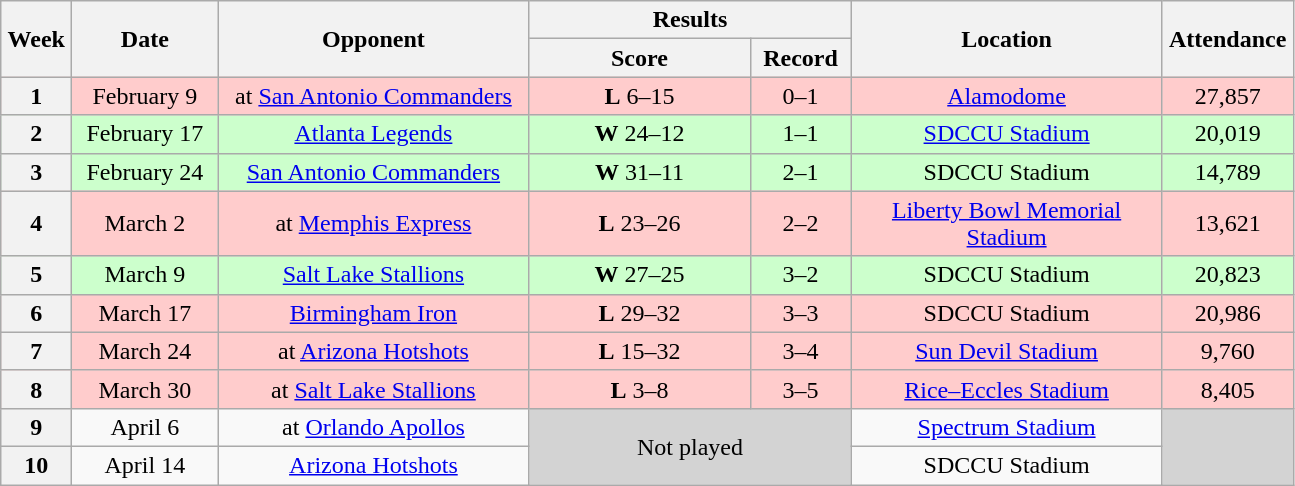<table class="wikitable" style="text-align:center">
<tr>
<th rowspan="2" width="40">Week</th>
<th rowspan="2" width="90">Date</th>
<th rowspan="2" width="200">Opponent</th>
<th colspan="2" width="200">Results</th>
<th rowspan="2" width="200">Location</th>
<th rowspan="2" width="80">Attendance</th>
</tr>
<tr>
<th width="140">Score</th>
<th width="60">Record</th>
</tr>
<tr bgcolor="#ffcccc">
<th>1</th>
<td>February 9</td>
<td>at <a href='#'>San Antonio Commanders</a></td>
<td><strong>L</strong> 6–15</td>
<td>0–1</td>
<td><a href='#'>Alamodome</a></td>
<td>27,857</td>
</tr>
<tr bgcolor=#ccffcc>
<th>2</th>
<td>February 17</td>
<td><a href='#'>Atlanta Legends</a></td>
<td><strong>W</strong> 24–12</td>
<td>1–1</td>
<td><a href='#'>SDCCU Stadium</a></td>
<td>20,019</td>
</tr>
<tr bgcolor=#ccffcc>
<th>3</th>
<td>February 24</td>
<td><a href='#'>San Antonio Commanders</a></td>
<td><strong>W</strong> 31–11</td>
<td>2–1</td>
<td>SDCCU Stadium</td>
<td>14,789</td>
</tr>
<tr bgcolor=#ffcccc>
<th>4</th>
<td>March 2</td>
<td>at <a href='#'>Memphis Express</a></td>
<td><strong>L</strong> 23–26</td>
<td>2–2</td>
<td><a href='#'>Liberty Bowl Memorial Stadium</a></td>
<td>13,621</td>
</tr>
<tr bgcolor=#ccffcc>
<th>5</th>
<td>March 9</td>
<td><a href='#'>Salt Lake Stallions</a></td>
<td><strong>W</strong> 27–25</td>
<td>3–2</td>
<td>SDCCU Stadium</td>
<td>20,823</td>
</tr>
<tr bgcolor=#ffcccc>
<th>6</th>
<td>March 17</td>
<td><a href='#'>Birmingham Iron</a></td>
<td><strong>L</strong> 29–32</td>
<td>3–3</td>
<td>SDCCU Stadium</td>
<td>20,986</td>
</tr>
<tr bgcolor=#ffcccc>
<th>7</th>
<td>March 24</td>
<td>at <a href='#'>Arizona Hotshots</a></td>
<td><strong>L</strong> 15–32</td>
<td>3–4</td>
<td><a href='#'>Sun Devil Stadium</a></td>
<td>9,760</td>
</tr>
<tr bgcolor=#ffcccc>
<th>8</th>
<td>March 30</td>
<td>at <a href='#'>Salt Lake Stallions</a></td>
<td><strong>L</strong> 3–8</td>
<td>3–5</td>
<td><a href='#'>Rice–Eccles Stadium</a></td>
<td>8,405</td>
</tr>
<tr>
<th>9</th>
<td>April 6</td>
<td>at <a href='#'>Orlando Apollos</a></td>
<td colspan="2" rowspan="2" bgcolor=lightgrey>Not played</td>
<td><a href='#'>Spectrum Stadium</a></td>
<td rowspan="2" bgcolor=lightgrey></td>
</tr>
<tr>
<th>10</th>
<td>April 14</td>
<td><a href='#'>Arizona Hotshots</a></td>
<td>SDCCU Stadium</td>
</tr>
</table>
